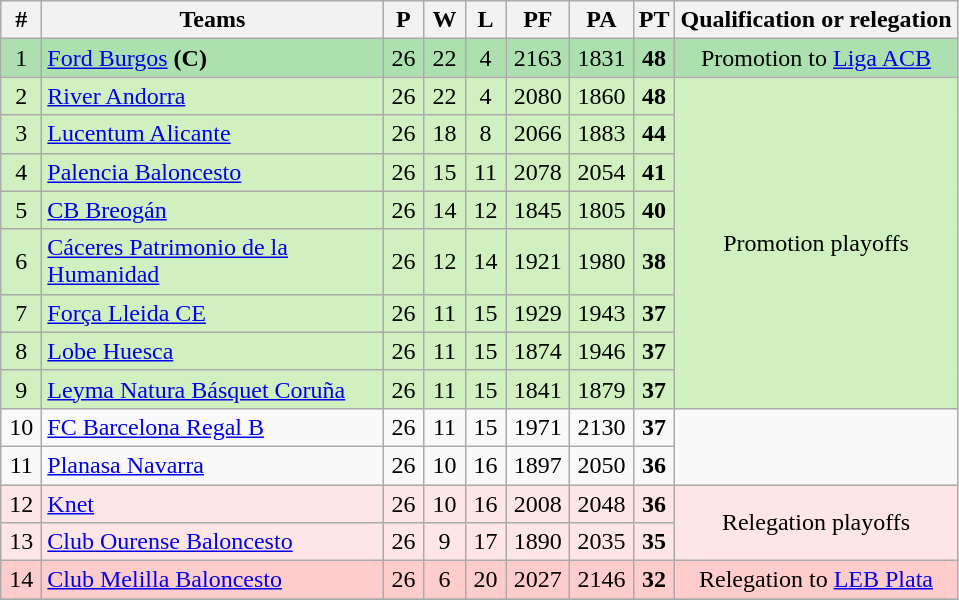<table class="wikitable" style="text-align: center;">
<tr>
<th width=20>#</th>
<th width=220>Teams</th>
<th width=20>P</th>
<th width=20>W</th>
<th width=20>L</th>
<th width=35>PF</th>
<th width=35>PA</th>
<th width=20>PT</th>
<th>Qualification or relegation</th>
</tr>
<tr bgcolor=ACE1AF>
<td>1</td>
<td align="left"><a href='#'>Ford Burgos</a> <strong>(C)</strong></td>
<td>26</td>
<td>22</td>
<td>4</td>
<td>2163</td>
<td>1831</td>
<td><strong>48</strong></td>
<td align="center">Promotion to <a href='#'>Liga ACB</a></td>
</tr>
<tr bgcolor=D0F0C0>
<td>2</td>
<td align="left"><a href='#'>River Andorra</a></td>
<td>26</td>
<td>22</td>
<td>4</td>
<td>2080</td>
<td>1860</td>
<td><strong>48</strong></td>
<td rowspan=8 align="center">Promotion playoffs</td>
</tr>
<tr bgcolor=D0F0C0>
<td>3</td>
<td align="left"><a href='#'>Lucentum Alicante</a></td>
<td>26</td>
<td>18</td>
<td>8</td>
<td>2066</td>
<td>1883</td>
<td><strong>44</strong></td>
</tr>
<tr bgcolor=D0F0C0>
<td>4</td>
<td align="left"><a href='#'>Palencia Baloncesto</a></td>
<td>26</td>
<td>15</td>
<td>11</td>
<td>2078</td>
<td>2054</td>
<td><strong>41</strong></td>
</tr>
<tr bgcolor=D0F0C0>
<td>5</td>
<td align="left"><a href='#'>CB Breogán</a></td>
<td>26</td>
<td>14</td>
<td>12</td>
<td>1845</td>
<td>1805</td>
<td><strong>40</strong></td>
</tr>
<tr bgcolor=D0F0C0>
<td>6</td>
<td align="left"><a href='#'>Cáceres Patrimonio de la Humanidad</a></td>
<td>26</td>
<td>12</td>
<td>14</td>
<td>1921</td>
<td>1980</td>
<td><strong>38</strong></td>
</tr>
<tr bgcolor=D0F0C0>
<td>7</td>
<td align="left"><a href='#'>Força Lleida CE</a></td>
<td>26</td>
<td>11</td>
<td>15</td>
<td>1929</td>
<td>1943</td>
<td><strong>37</strong></td>
</tr>
<tr bgcolor=D0F0C0>
<td>8</td>
<td align="left"><a href='#'>Lobe Huesca</a></td>
<td>26</td>
<td>11</td>
<td>15</td>
<td>1874</td>
<td>1946</td>
<td><strong>37</strong></td>
</tr>
<tr bgcolor=D0F0C0>
<td>9</td>
<td align="left"><a href='#'>Leyma Natura Básquet Coruña</a></td>
<td>26</td>
<td>11</td>
<td>15</td>
<td>1841</td>
<td>1879</td>
<td><strong>37</strong></td>
</tr>
<tr>
<td>10</td>
<td align="left"><a href='#'>FC Barcelona Regal B</a></td>
<td>26</td>
<td>11</td>
<td>15</td>
<td>1971</td>
<td>2130</td>
<td><strong>37</strong></td>
</tr>
<tr>
<td>11</td>
<td align="left"><a href='#'>Planasa Navarra</a></td>
<td>26</td>
<td>10</td>
<td>16</td>
<td>1897</td>
<td>2050</td>
<td><strong>36</strong></td>
</tr>
<tr bgcolor=FFE6E6>
<td>12</td>
<td align="left"><a href='#'>Knet</a></td>
<td>26</td>
<td>10</td>
<td>16</td>
<td>2008</td>
<td>2048</td>
<td><strong>36</strong></td>
<td rowspan=2 align="center">Relegation playoffs</td>
</tr>
<tr bgcolor=FFE6E6>
<td>13</td>
<td align="left"><a href='#'>Club Ourense Baloncesto</a></td>
<td>26</td>
<td>9</td>
<td>17</td>
<td>1890</td>
<td>2035</td>
<td><strong>35</strong></td>
</tr>
<tr bgcolor=FFCCCC>
<td>14</td>
<td align="left"><a href='#'>Club Melilla Baloncesto</a></td>
<td>26</td>
<td>6</td>
<td>20</td>
<td>2027</td>
<td>2146</td>
<td><strong>32</strong></td>
<td align="center">Relegation to <a href='#'>LEB Plata</a></td>
</tr>
<tr>
</tr>
</table>
